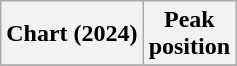<table class="wikitable sortable plainrowheaders" style="text-align:center">
<tr>
<th scope="col">Chart (2024)</th>
<th scope="col">Peak<br>position</th>
</tr>
<tr>
</tr>
</table>
